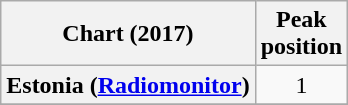<table class="wikitable sortable plainrowheaders" style="text-align:center">
<tr>
<th scope="col">Chart (2017)</th>
<th scope="col">Peak<br>position</th>
</tr>
<tr>
<th scope="row">Estonia (<a href='#'>Radiomonitor</a>)</th>
<td>1</td>
</tr>
<tr>
</tr>
</table>
